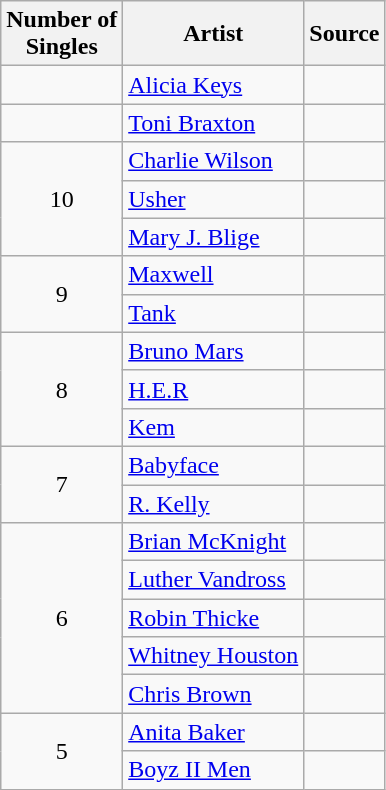<table class="wikitable">
<tr>
<th>Number of<br>Singles</th>
<th>Artist</th>
<th>Source</th>
</tr>
<tr>
<td></td>
<td><a href='#'>Alicia Keys</a></td>
<td></td>
</tr>
<tr>
<td></td>
<td><a href='#'>Toni Braxton</a></td>
<td></td>
</tr>
<tr>
<td rowspan="3" style="text-align:center;">10</td>
<td><a href='#'>Charlie Wilson</a></td>
<td></td>
</tr>
<tr>
<td><a href='#'>Usher</a></td>
<td></td>
</tr>
<tr>
<td><a href='#'>Mary J. Blige</a></td>
<td></td>
</tr>
<tr>
<td rowspan="2" style="text-align:center;">9</td>
<td><a href='#'>Maxwell</a></td>
<td></td>
</tr>
<tr>
<td><a href='#'>Tank</a></td>
<td></td>
</tr>
<tr>
<td rowspan="3" style="text-align:center;">8</td>
<td><a href='#'>Bruno Mars</a></td>
<td></td>
</tr>
<tr>
<td><a href='#'>H.E.R</a></td>
<td></td>
</tr>
<tr>
<td><a href='#'>Kem</a></td>
<td></td>
</tr>
<tr>
<td rowspan=2 style="text-align:center;">7</td>
<td><a href='#'>Babyface</a></td>
<td></td>
</tr>
<tr>
<td><a href='#'>R. Kelly</a></td>
<td></td>
</tr>
<tr>
<td rowspan=5 style="text-align:center;">6</td>
<td><a href='#'>Brian McKnight</a></td>
<td></td>
</tr>
<tr>
<td><a href='#'>Luther Vandross</a></td>
<td></td>
</tr>
<tr>
<td><a href='#'>Robin Thicke</a></td>
<td></td>
</tr>
<tr>
<td><a href='#'>Whitney Houston</a></td>
<td></td>
</tr>
<tr>
<td><a href='#'>Chris Brown</a></td>
<td></td>
</tr>
<tr>
<td rowspan=2 style="text-align:center;">5</td>
<td><a href='#'>Anita Baker</a></td>
<td></td>
</tr>
<tr>
<td><a href='#'>Boyz II Men</a></td>
<td></td>
</tr>
</table>
